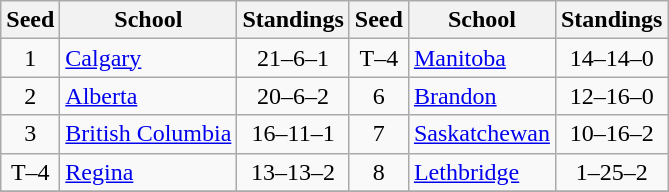<table class="wikitable">
<tr>
<th>Seed</th>
<th width:120px">School</th>
<th>Standings</th>
<th>Seed</th>
<th width:120px">School</th>
<th>Standings</th>
</tr>
<tr>
<td align=center>1</td>
<td><a href='#'>Calgary</a></td>
<td align=center>21–6–1</td>
<td align=center>T–4</td>
<td><a href='#'>Manitoba</a></td>
<td align=center>14–14–0</td>
</tr>
<tr>
<td align=center>2</td>
<td><a href='#'>Alberta</a></td>
<td align=center>20–6–2</td>
<td align=center>6</td>
<td><a href='#'>Brandon</a></td>
<td align=center>12–16–0</td>
</tr>
<tr>
<td align=center>3</td>
<td><a href='#'>British Columbia</a></td>
<td align=center>16–11–1</td>
<td align=center>7</td>
<td><a href='#'>Saskatchewan</a></td>
<td align=center>10–16–2</td>
</tr>
<tr>
<td align=center>T–4</td>
<td><a href='#'>Regina</a></td>
<td align=center>13–13–2</td>
<td align=center>8</td>
<td><a href='#'>Lethbridge</a></td>
<td align=center>1–25–2</td>
</tr>
<tr>
</tr>
</table>
